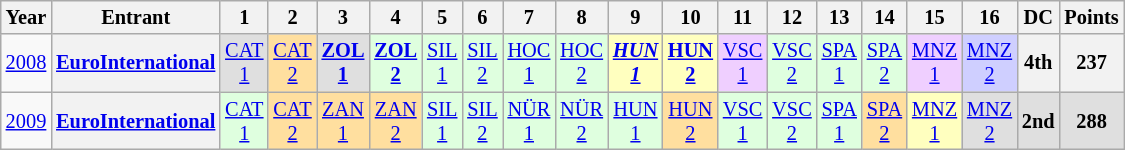<table class="wikitable" style="text-align:center; font-size:85%">
<tr>
<th>Year</th>
<th>Entrant</th>
<th>1</th>
<th>2</th>
<th>3</th>
<th>4</th>
<th>5</th>
<th>6</th>
<th>7</th>
<th>8</th>
<th>9</th>
<th>10</th>
<th>11</th>
<th>12</th>
<th>13</th>
<th>14</th>
<th>15</th>
<th>16</th>
<th>DC</th>
<th>Points</th>
</tr>
<tr>
<td><a href='#'>2008</a></td>
<th><a href='#'>EuroInternational</a></th>
<td style="background:#DFDFDF;"><a href='#'>CAT<br>1</a><br></td>
<td style="background:#FFDF9F;"><a href='#'>CAT<br>2</a><br></td>
<td style="background:#DFDFDF;"><strong><a href='#'>ZOL<br>1</a></strong><br></td>
<td style="background:#DFFFDF;"><strong><a href='#'>ZOL<br>2</a></strong><br></td>
<td style="background:#DFFFDF;"><a href='#'>SIL<br>1</a><br></td>
<td style="background:#DFFFDF;"><a href='#'>SIL<br>2</a><br></td>
<td style="background:#DFFFDF;"><a href='#'>HOC<br>1</a><br></td>
<td style="background:#DFFFDF;"><a href='#'>HOC<br>2</a><br></td>
<td style="background:#FFFFBF;"><strong><em><a href='#'>HUN<br>1</a></em></strong><br></td>
<td style="background:#FFFFBF;"><strong><a href='#'>HUN<br>2</a></strong><br></td>
<td style="background:#EFCFFF;"><a href='#'>VSC<br>1</a><br></td>
<td style="background:#DFFFDF;"><a href='#'>VSC<br>2</a><br></td>
<td style="background:#DFFFDF;"><a href='#'>SPA<br>1</a><br></td>
<td style="background:#DFFFDF;"><a href='#'>SPA<br>2</a><br></td>
<td style="background:#EFCFFF;"><a href='#'>MNZ<br>1</a><br></td>
<td style="background:#CFCFFF;"><a href='#'>MNZ<br>2</a><br></td>
<th>4th</th>
<th>237</th>
</tr>
<tr>
<td><a href='#'>2009</a></td>
<th><a href='#'>EuroInternational</a></th>
<td style="background:#DFFFDF;"><a href='#'>CAT<br>1</a><br></td>
<td style="background:#FFDF9F;"><a href='#'>CAT<br>2</a><br></td>
<td style="background:#FFDF9F;"><a href='#'>ZAN<br>1</a><br></td>
<td style="background:#FFDF9F;"><a href='#'>ZAN<br>2</a><br></td>
<td style="background:#DFFFDF;"><a href='#'>SIL<br>1</a><br></td>
<td style="background:#DFFFDF;"><a href='#'>SIL<br>2</a><br></td>
<td style="background:#DFFFDF;"><a href='#'>NÜR<br>1</a><br></td>
<td style="background:#DFFFDF;"><a href='#'>NÜR<br>2</a><br></td>
<td style="background:#DFFFDF;"><a href='#'>HUN<br>1</a><br></td>
<td style="background:#FFDF9F;"><a href='#'>HUN<br>2</a><br></td>
<td style="background:#DFFFDF;"><a href='#'>VSC<br>1</a><br></td>
<td style="background:#DFFFDF;"><a href='#'>VSC<br>2</a><br></td>
<td style="background:#DFFFDF;"><a href='#'>SPA<br>1</a><br></td>
<td style="background:#FFDF9F;"><a href='#'>SPA<br>2</a><br></td>
<td style="background:#FFFFBF;"><a href='#'>MNZ<br>1</a><br></td>
<td style="background:#DFDFDF;"><a href='#'>MNZ<br>2</a><br></td>
<th style="background:#DFDFDF;">2nd</th>
<th style="background:#DFDFDF;">288</th>
</tr>
</table>
